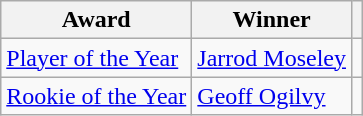<table class="wikitable">
<tr>
<th>Award</th>
<th>Winner</th>
<th></th>
</tr>
<tr>
<td><a href='#'>Player of the Year</a></td>
<td> <a href='#'>Jarrod Moseley</a></td>
<td></td>
</tr>
<tr>
<td><a href='#'>Rookie of the Year</a></td>
<td> <a href='#'>Geoff Ogilvy</a></td>
<td></td>
</tr>
</table>
